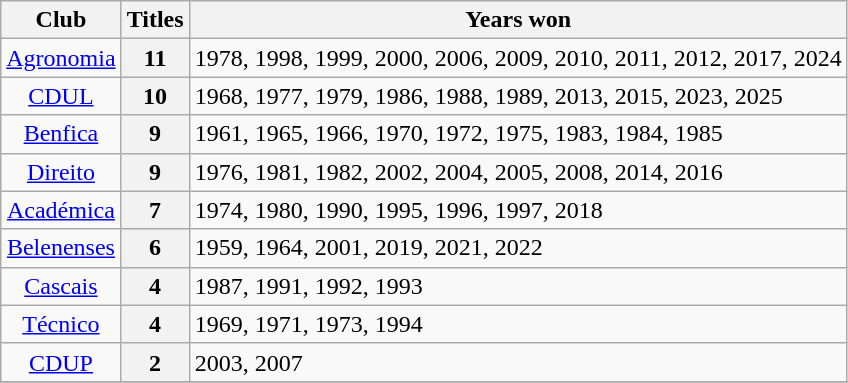<table class="wikitable sortable plainrowheaders">
<tr>
<th scope="col">Club</th>
<th scope="col" style="width:2em;">Titles</th>
<th scope="col">Years won</th>
</tr>
<tr>
<td align="center"><a href='#'>Agronomia</a></td>
<th scope="row">11</th>
<td>1978, 1998, 1999, 2000, 2006, 2009, 2010, 2011, 2012, 2017, 2024</td>
</tr>
<tr>
<td align="center"><a href='#'>CDUL</a></td>
<th scope="row">10</th>
<td>1968, 1977, 1979, 1986, 1988, 1989, 2013, 2015, 2023, 2025</td>
</tr>
<tr>
<td align="center"><a href='#'>Benfica</a></td>
<th scope="row">9</th>
<td>1961, 1965, 1966, 1970, 1972, 1975, 1983, 1984, 1985</td>
</tr>
<tr>
<td align="center"><a href='#'>Direito</a></td>
<th scope="row">9</th>
<td>1976, 1981, 1982, 2002, 2004, 2005, 2008, 2014, 2016</td>
</tr>
<tr>
<td align="center"><a href='#'>Académica</a></td>
<th scope="row">7</th>
<td>1974, 1980, 1990, 1995, 1996, 1997, 2018</td>
</tr>
<tr>
<td align="center"><a href='#'>Belenenses</a></td>
<th scope="row">6</th>
<td>1959, 1964, 2001, 2019, 2021, 2022</td>
</tr>
<tr>
<td align="center"><a href='#'>Cascais</a></td>
<th scope="row">4</th>
<td>1987, 1991, 1992, 1993</td>
</tr>
<tr>
<td align="center"><a href='#'>Técnico</a></td>
<th scope="row">4</th>
<td>1969, 1971, 1973, 1994</td>
</tr>
<tr>
<td align="center"><a href='#'>CDUP</a></td>
<th scope="row">2</th>
<td>2003, 2007</td>
</tr>
<tr>
</tr>
</table>
